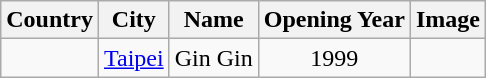<table class="wikitable sortable" style="text-align:center">
<tr>
<th>Country</th>
<th>City</th>
<th>Name</th>
<th>Opening Year</th>
<th>Image</th>
</tr>
<tr>
<td></td>
<td><a href='#'>Taipei</a></td>
<td>Gin Gin</td>
<td>1999</td>
</tr>
</table>
